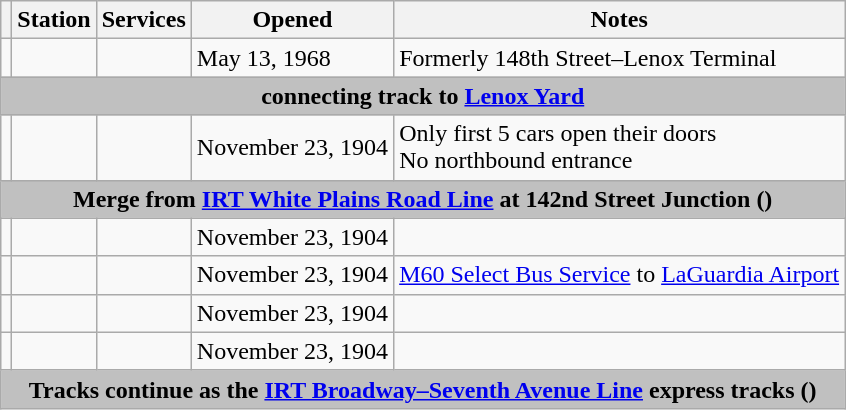<table class="wikitable">
<tr>
<th></th>
<th>Station</th>
<th>Services</th>
<th>Opened</th>
<th>Notes</th>
</tr>
<tr>
<td></td>
<td></td>
<td></td>
<td>May 13, 1968</td>
<td>Formerly 148th Street–Lenox Terminal</td>
</tr>
<tr>
<th colspan=5 style="background-color: silver;">connecting track to <a href='#'>Lenox Yard</a></th>
</tr>
<tr>
<td></td>
<td></td>
<td></td>
<td>November 23, 1904</td>
<td>Only first 5 cars open their doors<br>No northbound entrance</td>
</tr>
<tr>
<th colspan=5 style="background-color: silver;">Merge from <a href='#'>IRT White Plains Road Line</a> at 142nd Street Junction ()</th>
</tr>
<tr>
<td></td>
<td></td>
<td></td>
<td>November 23, 1904</td>
<td></td>
</tr>
<tr>
<td></td>
<td></td>
<td></td>
<td>November 23, 1904</td>
<td><a href='#'>M60 Select Bus Service</a> to <a href='#'>LaGuardia Airport</a></td>
</tr>
<tr>
<td></td>
<td></td>
<td></td>
<td>November 23, 1904</td>
<td></td>
</tr>
<tr>
<td></td>
<td></td>
<td></td>
<td>November 23, 1904</td>
<td></td>
</tr>
<tr>
<th colspan=5 style="background-color: silver;">Tracks continue as the <a href='#'>IRT Broadway–Seventh Avenue Line</a> express tracks ()</th>
</tr>
</table>
